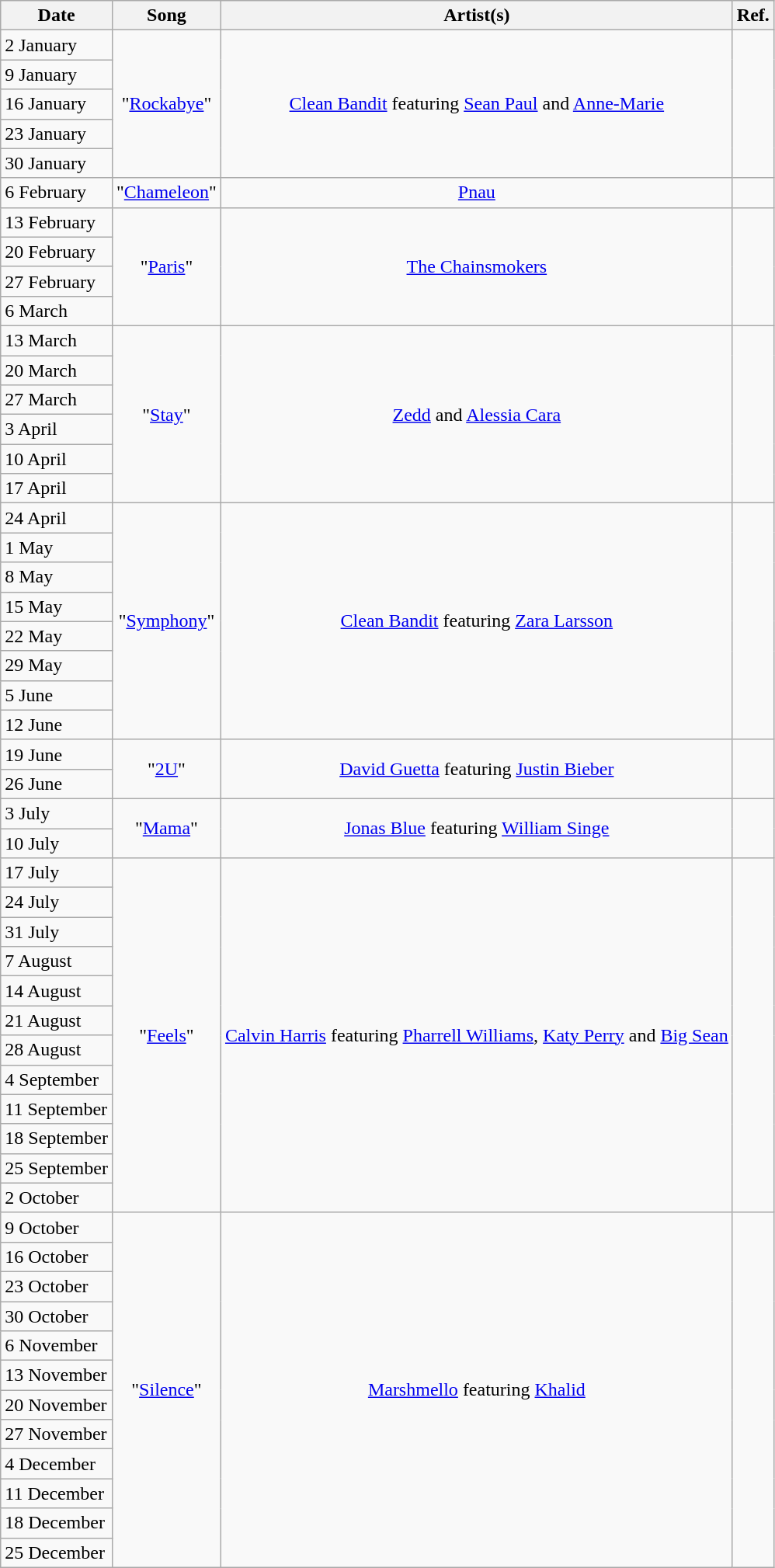<table class="wikitable">
<tr>
<th style="text-align: center;">Date</th>
<th style="text-align: center;">Song</th>
<th style="text-align: center;">Artist(s)</th>
<th style="text-align: center;">Ref.</th>
</tr>
<tr>
<td>2 January</td>
<td rowspan="5" style="text-align: center;">"<a href='#'>Rockabye</a>"</td>
<td rowspan="5" style="text-align: center;"><a href='#'>Clean Bandit</a> featuring <a href='#'>Sean Paul</a> and <a href='#'>Anne-Marie</a></td>
<td rowspan="5" style="text-align: center;"></td>
</tr>
<tr>
<td>9 January</td>
</tr>
<tr>
<td>16 January</td>
</tr>
<tr>
<td>23 January</td>
</tr>
<tr>
<td>30 January</td>
</tr>
<tr>
<td>6 February</td>
<td style="text-align: center;">"<a href='#'>Chameleon</a>"</td>
<td style="text-align: center;"><a href='#'>Pnau</a></td>
<td style="text-align: center;"></td>
</tr>
<tr>
<td>13 February</td>
<td rowspan="4" style="text-align: center;">"<a href='#'>Paris</a>"</td>
<td rowspan="4" style="text-align: center;"><a href='#'>The Chainsmokers</a></td>
<td rowspan="4" style="text-align: center;"></td>
</tr>
<tr>
<td>20 February</td>
</tr>
<tr>
<td>27 February</td>
</tr>
<tr>
<td>6 March</td>
</tr>
<tr>
<td>13 March</td>
<td rowspan="6" style="text-align: center;">"<a href='#'>Stay</a>"</td>
<td rowspan="6" style="text-align: center;"><a href='#'>Zedd</a> and <a href='#'>Alessia Cara</a></td>
<td rowspan="6" style="text-align: center;"></td>
</tr>
<tr>
<td>20 March</td>
</tr>
<tr>
<td>27 March</td>
</tr>
<tr>
<td>3 April</td>
</tr>
<tr>
<td>10 April</td>
</tr>
<tr>
<td>17 April</td>
</tr>
<tr>
<td>24 April</td>
<td rowspan="8" style="text-align: center;">"<a href='#'>Symphony</a>"</td>
<td rowspan="8" style="text-align: center;"><a href='#'>Clean Bandit</a> featuring <a href='#'>Zara Larsson</a></td>
<td rowspan="8" style="text-align: center;"></td>
</tr>
<tr>
<td>1 May</td>
</tr>
<tr>
<td>8 May</td>
</tr>
<tr>
<td>15 May</td>
</tr>
<tr>
<td>22 May</td>
</tr>
<tr>
<td>29 May</td>
</tr>
<tr>
<td>5 June</td>
</tr>
<tr>
<td>12 June</td>
</tr>
<tr>
<td>19 June</td>
<td rowspan="2" style="text-align: center;">"<a href='#'>2U</a>"</td>
<td rowspan="2" style="text-align: center;"><a href='#'>David Guetta</a> featuring <a href='#'>Justin Bieber</a></td>
<td rowspan="2" style="text-align: center;"></td>
</tr>
<tr>
<td>26 June</td>
</tr>
<tr>
<td>3 July</td>
<td rowspan="2" style="text-align: center;">"<a href='#'>Mama</a>"</td>
<td rowspan="2" style="text-align: center;"><a href='#'>Jonas Blue</a> featuring <a href='#'>William Singe</a></td>
<td rowspan="2" style="text-align: center;"></td>
</tr>
<tr>
<td>10 July</td>
</tr>
<tr>
<td>17 July</td>
<td rowspan="12" style="text-align: center;">"<a href='#'>Feels</a>"</td>
<td rowspan="12" style="text-align: center;"><a href='#'>Calvin Harris</a> featuring <a href='#'>Pharrell Williams</a>, <a href='#'>Katy Perry</a> and <a href='#'>Big Sean</a></td>
<td rowspan="12" style="text-align: center;"></td>
</tr>
<tr>
<td>24 July</td>
</tr>
<tr>
<td>31 July</td>
</tr>
<tr>
<td>7 August</td>
</tr>
<tr>
<td>14 August</td>
</tr>
<tr>
<td>21 August</td>
</tr>
<tr>
<td>28 August</td>
</tr>
<tr>
<td>4 September</td>
</tr>
<tr>
<td>11 September</td>
</tr>
<tr>
<td>18 September</td>
</tr>
<tr>
<td>25 September</td>
</tr>
<tr>
<td>2 October</td>
</tr>
<tr>
<td>9 October</td>
<td rowspan="12" style="text-align: center;">"<a href='#'>Silence</a>"</td>
<td rowspan="12" style="text-align: center;"><a href='#'>Marshmello</a> featuring <a href='#'>Khalid</a></td>
<td rowspan="12" style="text-align: center;"></td>
</tr>
<tr>
<td>16 October</td>
</tr>
<tr>
<td>23 October</td>
</tr>
<tr>
<td>30 October</td>
</tr>
<tr>
<td>6 November</td>
</tr>
<tr>
<td>13 November</td>
</tr>
<tr>
<td>20 November</td>
</tr>
<tr>
<td>27 November</td>
</tr>
<tr>
<td>4 December</td>
</tr>
<tr>
<td>11 December</td>
</tr>
<tr>
<td>18 December</td>
</tr>
<tr>
<td>25 December</td>
</tr>
</table>
